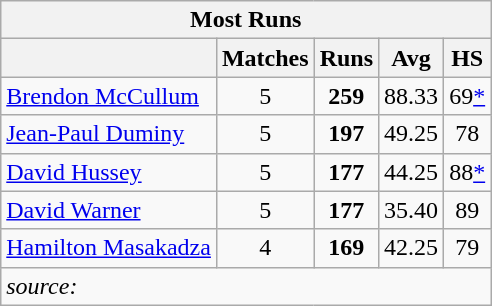<table class="wikitable" style="text-align:center;">
<tr>
<th colspan=5>Most Runs</th>
</tr>
<tr>
<th></th>
<th>Matches</th>
<th>Runs</th>
<th>Avg</th>
<th>HS</th>
</tr>
<tr>
<td align="left"> <a href='#'>Brendon McCullum</a></td>
<td>5</td>
<td><strong>259</strong></td>
<td>88.33</td>
<td>69<a href='#'>*</a></td>
</tr>
<tr>
<td align="left"> <a href='#'>Jean-Paul Duminy</a></td>
<td>5</td>
<td><strong>197</strong></td>
<td>49.25</td>
<td>78</td>
</tr>
<tr>
<td align="left"> <a href='#'>David Hussey</a></td>
<td>5</td>
<td><strong>177</strong></td>
<td>44.25</td>
<td>88<a href='#'>*</a></td>
</tr>
<tr>
<td align="left"> <a href='#'>David Warner</a></td>
<td>5</td>
<td><strong>177</strong></td>
<td>35.40</td>
<td>89</td>
</tr>
<tr>
<td align="left"> <a href='#'>Hamilton Masakadza</a></td>
<td>4</td>
<td><strong>169</strong></td>
<td>42.25</td>
<td>79</td>
</tr>
<tr>
<td colspan="5" style="text-align:left;"><em>source:</em> </td>
</tr>
</table>
